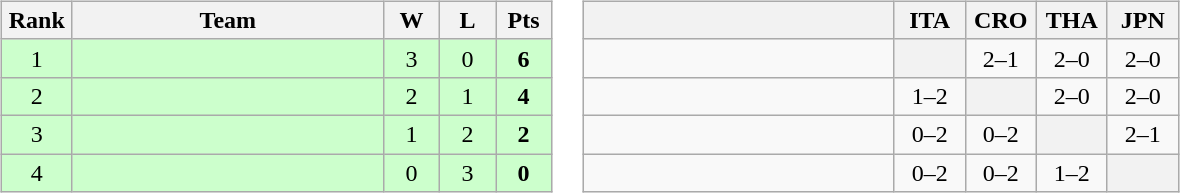<table>
<tr>
<td><br><table class=wikitable style="text-align:center">
<tr>
<th width=40>Rank</th>
<th width=200>Team</th>
<th width=30>W</th>
<th width=30>L</th>
<th width=30>Pts</th>
</tr>
<tr align=center bgcolor="#ccffcc">
<td>1</td>
<td style="text-align:left"></td>
<td>3</td>
<td>0</td>
<td><strong>6</strong></td>
</tr>
<tr align=center bgcolor="#ccffcc">
<td>2</td>
<td style="text-align:left"></td>
<td>2</td>
<td>1</td>
<td><strong>4</strong></td>
</tr>
<tr align=center bgcolor="#ccffcc">
<td>3</td>
<td style="text-align:left"></td>
<td>1</td>
<td>2</td>
<td><strong>2</strong></td>
</tr>
<tr align=center bgcolor="#ccffcc">
<td>4</td>
<td style="text-align:left"></td>
<td>0</td>
<td>3</td>
<td><strong>0</strong></td>
</tr>
</table>
</td>
<td><br><table class="wikitable" style="text-align:center">
<tr>
<th width="200"> </th>
<th width="40">ITA</th>
<th width="40">CRO</th>
<th width="40">THA</th>
<th width="40">JPN</th>
</tr>
<tr>
<td style="text-align:left"></td>
<th></th>
<td>2–1</td>
<td>2–0</td>
<td>2–0</td>
</tr>
<tr>
<td style="text-align:left"></td>
<td>1–2</td>
<th></th>
<td>2–0</td>
<td>2–0</td>
</tr>
<tr>
<td style="text-align:left"></td>
<td>0–2</td>
<td>0–2</td>
<th></th>
<td>2–1</td>
</tr>
<tr>
<td style="text-align:left"></td>
<td>0–2</td>
<td>0–2</td>
<td>1–2</td>
<th></th>
</tr>
</table>
</td>
</tr>
</table>
